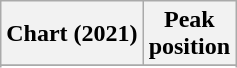<table class="wikitable sortable plainrowheaders" style="text-align:center">
<tr>
<th scope="col">Chart (2021)</th>
<th scope="col">Peak<br>position</th>
</tr>
<tr>
</tr>
<tr>
</tr>
<tr>
</tr>
<tr>
</tr>
<tr>
</tr>
<tr>
</tr>
</table>
